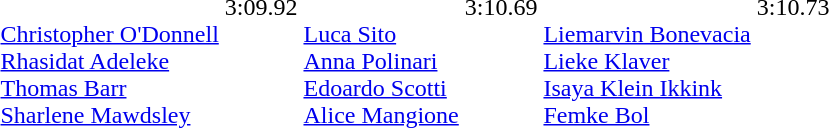<table>
<tr valign="top">
<td></td>
<td><br><a href='#'>Christopher O'Donnell</a><br><a href='#'>Rhasidat Adeleke</a><br><a href='#'>Thomas Barr</a><br><a href='#'>Sharlene Mawdsley</a></td>
<td>3:09.92 <strong></strong></td>
<td><br><a href='#'>Luca Sito</a><br><a href='#'>Anna Polinari</a><br><a href='#'>Edoardo Scotti</a><br><a href='#'>Alice Mangione</a></td>
<td>3:10.69 <strong></strong></td>
<td><br><a href='#'>Liemarvin Bonevacia</a><br><a href='#'>Lieke Klaver</a><br><a href='#'>Isaya Klein Ikkink</a><br><a href='#'>Femke Bol</a></td>
<td>3:10.73 </td>
</tr>
</table>
